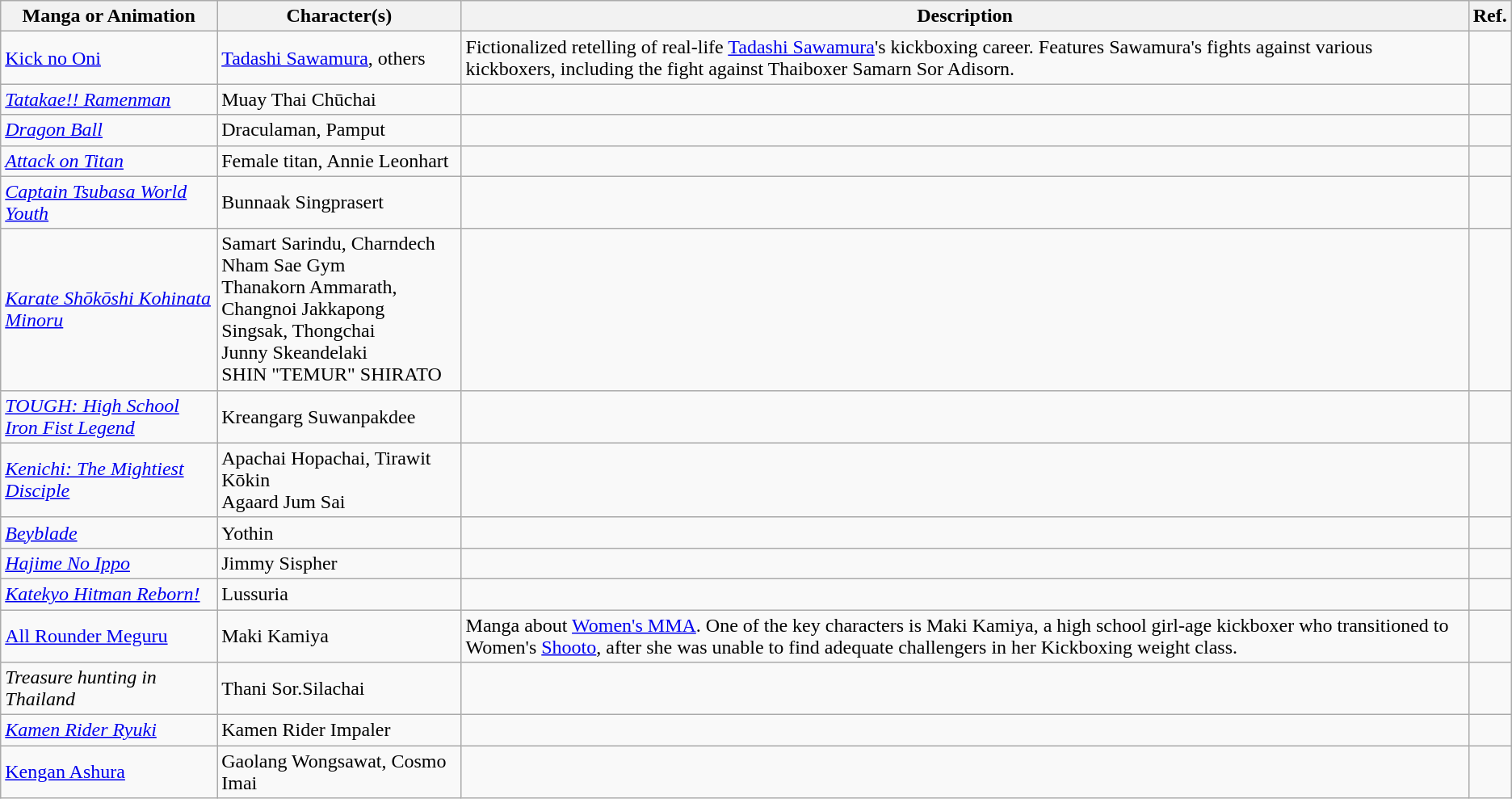<table class="wikitable sortable">
<tr>
<th>Manga or Animation</th>
<th>Character(s)</th>
<th>Description</th>
<th>Ref.</th>
</tr>
<tr>
<td><a href='#'>Kick no Oni</a></td>
<td><a href='#'>Tadashi Sawamura</a>, others</td>
<td>Fictionalized retelling of real-life <a href='#'>Tadashi Sawamura</a>'s kickboxing career. Features Sawamura's fights against various kickboxers, including the fight against Thaiboxer Samarn Sor Adisorn.</td>
<td></td>
</tr>
<tr>
<td><em><a href='#'>Tatakae!! Ramenman</a></em></td>
<td>Muay Thai Chūchai</td>
<td></td>
<td></td>
</tr>
<tr>
<td><em><a href='#'>Dragon Ball</a></em></td>
<td>Draculaman, Pamput</td>
<td></td>
<td></td>
</tr>
<tr>
<td><em><a href='#'>Attack on Titan</a></em></td>
<td>Female titan, Annie Leonhart</td>
<td></td>
<td></td>
</tr>
<tr>
<td><em><a href='#'>Captain Tsubasa World Youth</a></em></td>
<td>Bunnaak Singprasert</td>
<td></td>
<td></td>
</tr>
<tr>
<td><em><a href='#'>Karate Shōkōshi Kohinata Minoru</a></em></td>
<td>Samart Sarindu, Charndech Nham Sae Gym<br>Thanakorn Ammarath, Changnoi Jakkapong<br> Singsak, Thongchai<br> Junny Skeandelaki<br> SHIN "TEMUR" SHIRATO</td>
<td></td>
</tr>
<tr>
<td><em><a href='#'>TOUGH: High School Iron Fist Legend</a></em></td>
<td>Kreangarg Suwanpakdee</td>
<td></td>
<td></td>
</tr>
<tr>
<td><em><a href='#'>Kenichi: The Mightiest Disciple</a></em></td>
<td>Apachai Hopachai, Tirawit Kōkin<br> Agaard Jum Sai</td>
<td></td>
<td></td>
</tr>
<tr>
<td><em><a href='#'>Beyblade</a></em></td>
<td>Yothin</td>
<td></td>
<td></td>
</tr>
<tr>
<td><em><a href='#'>Hajime No Ippo</a></em></td>
<td>Jimmy Sispher</td>
<td></td>
<td></td>
</tr>
<tr>
<td><em><a href='#'>Katekyo Hitman Reborn!</a></em></td>
<td>Lussuria</td>
<td></td>
<td></td>
</tr>
<tr>
<td><a href='#'>All Rounder Meguru</a></td>
<td>Maki Kamiya</td>
<td>Manga about <a href='#'>Women's MMA</a>. One of the key characters is Maki Kamiya, a high school girl-age kickboxer who transitioned to Women's <a href='#'>Shooto</a>, after she was unable to find adequate challengers in her Kickboxing weight class.</td>
<td></td>
</tr>
<tr>
<td><em>Treasure hunting in Thailand</em></td>
<td>Thani Sor.Silachai</td>
<td></td>
<td></td>
</tr>
<tr>
<td><em><a href='#'>Kamen Rider Ryuki</a></em></td>
<td>Kamen Rider Impaler</td>
<td></td>
<td></td>
</tr>
<tr>
<td><a href='#'>Kengan Ashura</a></td>
<td>Gaolang Wongsawat, Cosmo Imai</td>
<td></td>
<td></td>
</tr>
</table>
